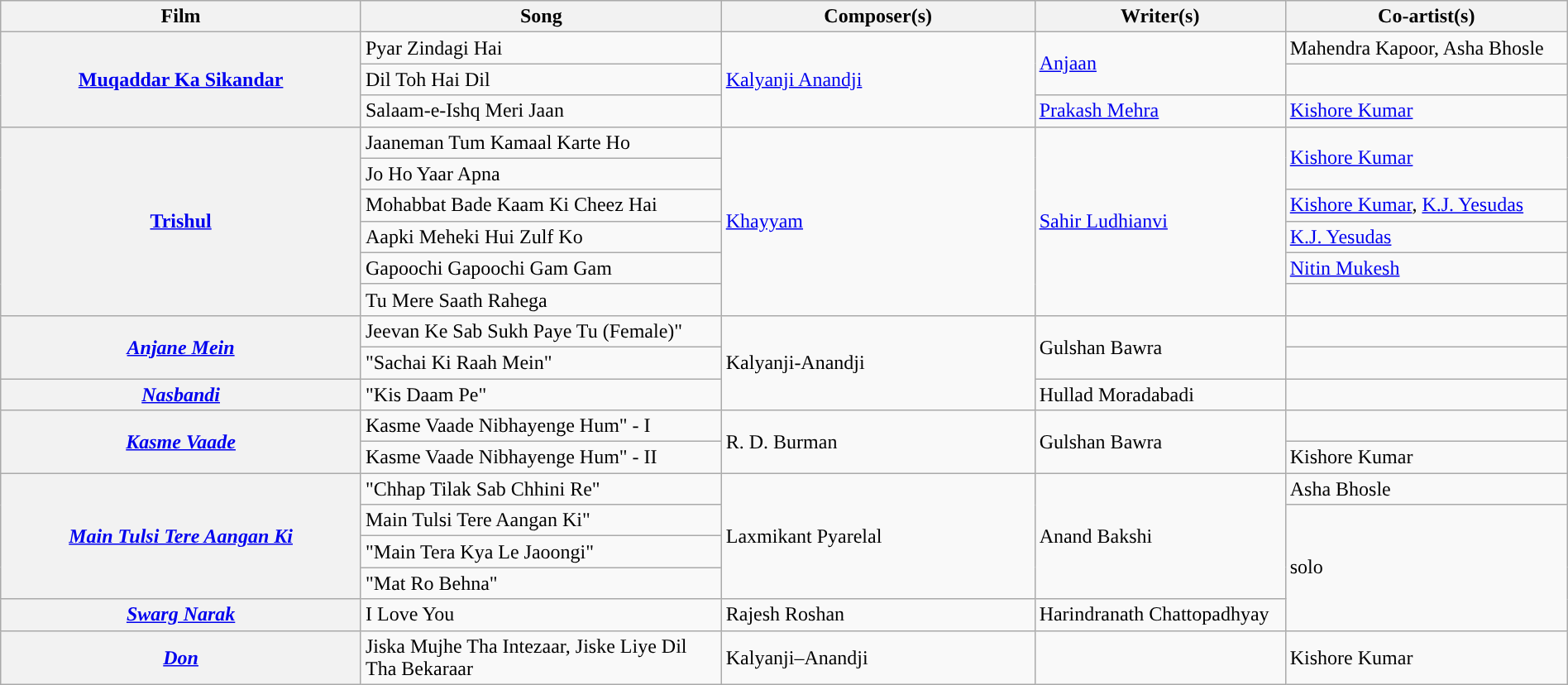<table class="wikitable plainrowheaders" style="width:100%; textcolor:#000">
<tr style="background:#b0e0e66;">
<th scope="col" style="width:23%;"><strong>Film</strong></th>
<th scope="col" style="width:23%;"><strong>Song</strong></th>
<th scope="col" style="width:20%;"><strong>Composer(s)</strong></th>
<th scope="col" style="width:16%;"><strong>Writer(s)</strong></th>
<th scope="col" style="width:18%;"><strong>Co-artist(s)</strong></th>
</tr>
<tr>
<th rowspan="3"><a href='#'>Muqaddar Ka Sikandar</a></th>
<td>Pyar Zindagi Hai</td>
<td rowspan="3"><a href='#'>Kalyanji Anandji</a></td>
<td rowspan="2"><a href='#'>Anjaan</a></td>
<td>Mahendra Kapoor, Asha Bhosle</td>
</tr>
<tr>
<td>Dil Toh Hai Dil</td>
<td></td>
</tr>
<tr>
<td>Salaam-e-Ishq Meri Jaan</td>
<td><a href='#'>Prakash Mehra</a></td>
<td><a href='#'>Kishore Kumar</a></td>
</tr>
<tr>
<th rowspan="6"><a href='#'>Trishul</a></th>
<td>Jaaneman Tum Kamaal Karte Ho</td>
<td rowspan="6"><a href='#'>Khayyam</a></td>
<td rowspan="6"><a href='#'>Sahir Ludhianvi</a></td>
<td rowspan="2"><a href='#'>Kishore Kumar</a></td>
</tr>
<tr>
<td>Jo Ho Yaar Apna</td>
</tr>
<tr>
<td>Mohabbat Bade Kaam Ki Cheez Hai</td>
<td><a href='#'>Kishore Kumar</a>, <a href='#'>K.J. Yesudas</a></td>
</tr>
<tr>
<td>Aapki Meheki Hui Zulf Ko</td>
<td><a href='#'>K.J. Yesudas</a></td>
</tr>
<tr>
<td>Gapoochi Gapoochi Gam Gam</td>
<td><a href='#'>Nitin Mukesh</a></td>
</tr>
<tr>
<td>Tu Mere Saath Rahega</td>
<td></td>
</tr>
<tr>
<th Rowspan=2><em><a href='#'>Anjane Mein</a></em></th>
<td>Jeevan Ke Sab Sukh Paye Tu (Female)"</td>
<td rowspan=3>Kalyanji-Anandji</td>
<td rowspan=2>Gulshan Bawra</td>
<td></td>
</tr>
<tr>
<td>"Sachai Ki Raah Mein"</td>
<td></td>
</tr>
<tr>
<th><em><a href='#'>Nasbandi</a></em></th>
<td>"Kis Daam Pe"</td>
<td>Hullad Moradabadi</td>
<td></td>
</tr>
<tr>
<th rowspan=2><em><a href='#'>Kasme Vaade</a></em></th>
<td>Kasme Vaade Nibhayenge Hum" - I</td>
<td rowspan=2>R. D. Burman</td>
<td rowspan=2>Gulshan Bawra</td>
<td></td>
</tr>
<tr>
<td>Kasme Vaade Nibhayenge Hum" - II</td>
<td>Kishore Kumar</td>
</tr>
<tr>
<th rowspan=4><em><a href='#'>Main Tulsi Tere Aangan Ki</a></em></th>
<td>"Chhap Tilak Sab Chhini Re"</td>
<td rowspan=4>Laxmikant Pyarelal</td>
<td rowspan=4>Anand Bakshi</td>
<td>Asha Bhosle</td>
</tr>
<tr>
<td>Main Tulsi Tere Aangan Ki"</td>
<td rowspan=4>solo</td>
</tr>
<tr>
<td>"Main Tera Kya Le Jaoongi"</td>
</tr>
<tr>
<td>"Mat Ro Behna"</td>
</tr>
<tr>
<th><em><a href='#'>Swarg Narak</a></em></th>
<td>I Love You</td>
<td>Rajesh Roshan</td>
<td>Harindranath Chattopadhyay</td>
</tr>
<tr>
<th><em><a href='#'>Don</a></em></th>
<td>Jiska Mujhe Tha Intezaar, Jiske Liye Dil Tha Bekaraar</td>
<td>Kalyanji–Anandji</td>
<td></td>
<td>Kishore Kumar</td>
</tr>
</table>
